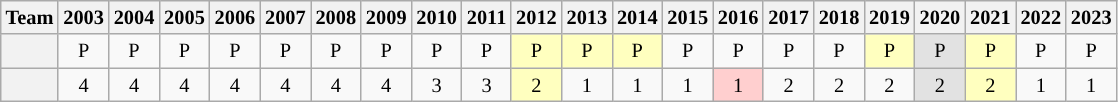<table class="wikitable" style="font-size:85%; text-align: center;">
<tr>
<th scope="col">Team</th>
<th scope="col">2003</th>
<th scope="col">2004</th>
<th scope="col">2005</th>
<th scope="col">2006</th>
<th scope="col">2007</th>
<th scope="col">2008</th>
<th scope="col">2009</th>
<th scope="col">2010</th>
<th scope="col">2011</th>
<th scope="col">2012</th>
<th scope="col">2013</th>
<th scope="col">2014</th>
<th scope="col">2015</th>
<th scope="col">2016</th>
<th scope="col">2017</th>
<th scope="col">2018</th>
<th scope="col">2019</th>
<th scope="col">2020</th>
<th scope="col">2021</th>
<th scope="col">2022</th>
<th scope="col">2023</th>
</tr>
<tr>
<th scope="row"></th>
<td>P</td>
<td>P</td>
<td>P</td>
<td>P</td>
<td>P</td>
<td>P</td>
<td>P</td>
<td>P</td>
<td>P</td>
<td bgcolor="#ffffbf">P</td>
<td bgcolor="#ffffbf">P</td>
<td bgcolor="#ffffbf">P</td>
<td>P</td>
<td>P</td>
<td>P</td>
<td>P</td>
<td bgcolor="#ffffbf">P</td>
<td bgcolor="#e2e2e2">P</td>
<td bgcolor="#ffffbf">P</td>
<td>P</td>
<td>P</td>
</tr>
<tr>
<th scope="row"></th>
<td>4</td>
<td>4</td>
<td>4</td>
<td>4</td>
<td>4</td>
<td>4</td>
<td>4</td>
<td>3</td>
<td>3</td>
<td bgcolor="#ffffbf">2</td>
<td>1</td>
<td>1</td>
<td>1</td>
<td bgcolor="#ffcfcf">1</td>
<td>2</td>
<td>2</td>
<td>2</td>
<td bgcolor="#e2e2e2">2</td>
<td bgcolor="#ffffbf">2</td>
<td>1</td>
<td>1</td>
</tr>
</table>
